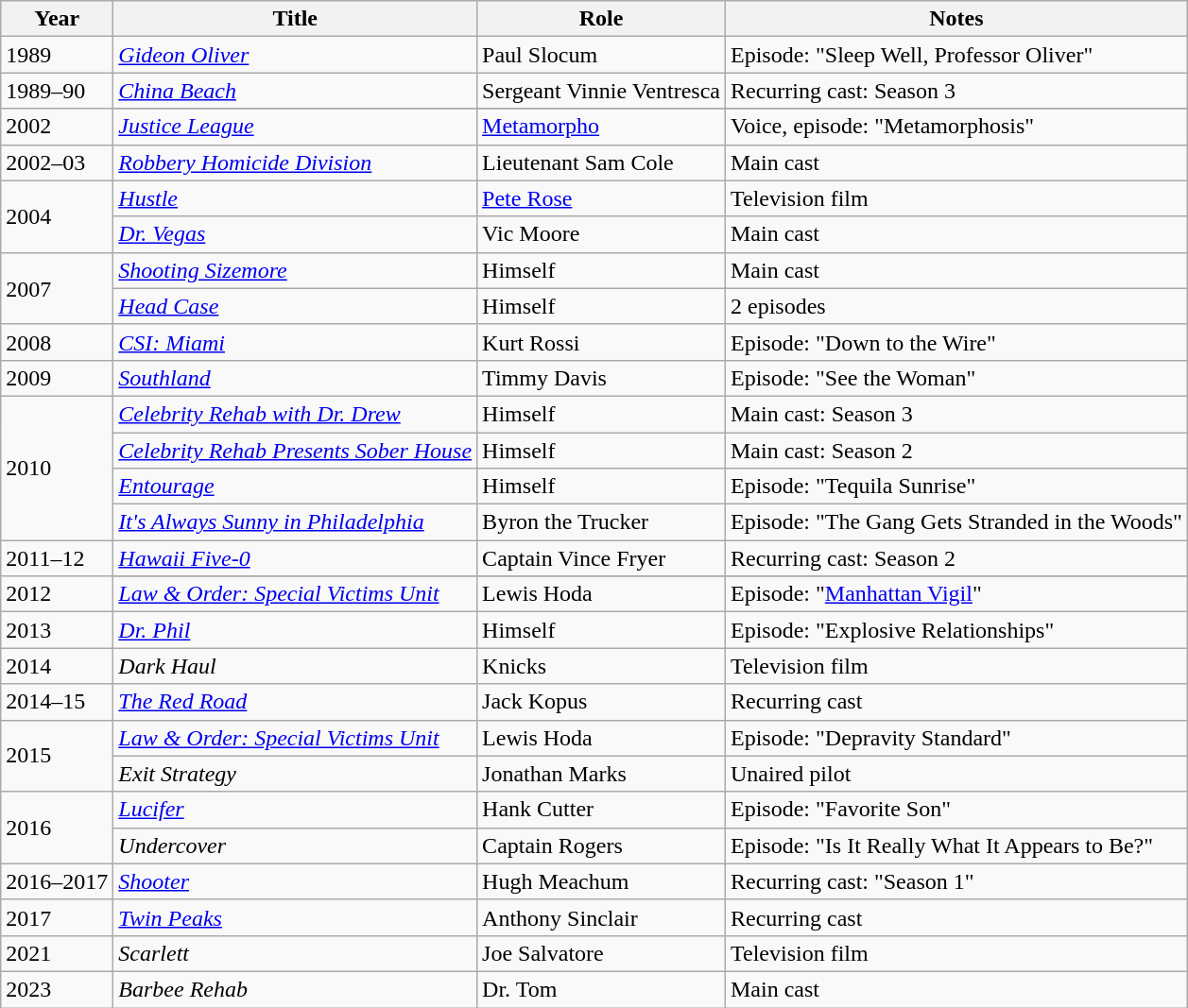<table class="wikitable plainrowheaders sortable" style="margin-right: 0;">
<tr>
<th>Year</th>
<th>Title</th>
<th>Role</th>
<th>Notes</th>
</tr>
<tr>
<td>1989</td>
<td><em><a href='#'>Gideon Oliver</a></em></td>
<td>Paul Slocum</td>
<td>Episode: "Sleep Well, Professor Oliver"</td>
</tr>
<tr>
<td>1989–90</td>
<td><em><a href='#'>China Beach</a></em></td>
<td>Sergeant Vinnie Ventresca</td>
<td>Recurring cast: Season 3</td>
</tr>
<tr>
<td rowspan="2">2002</td>
</tr>
<tr>
<td><em><a href='#'>Justice League</a></em></td>
<td><a href='#'>Metamorpho</a></td>
<td>Voice, episode: "Metamorphosis"</td>
</tr>
<tr>
<td>2002–03</td>
<td><em><a href='#'>Robbery Homicide Division</a></em></td>
<td>Lieutenant Sam Cole</td>
<td>Main cast</td>
</tr>
<tr>
<td rowspan="2">2004</td>
<td><em><a href='#'>Hustle</a></em></td>
<td><a href='#'>Pete Rose</a></td>
<td>Television film</td>
</tr>
<tr>
<td><em><a href='#'>Dr. Vegas</a></em></td>
<td>Vic Moore</td>
<td>Main cast</td>
</tr>
<tr>
<td rowspan="2">2007</td>
<td><em><a href='#'>Shooting Sizemore</a></em></td>
<td>Himself</td>
<td>Main cast</td>
</tr>
<tr>
<td><em><a href='#'>Head Case</a></em></td>
<td>Himself</td>
<td>2 episodes</td>
</tr>
<tr>
<td>2008</td>
<td><em><a href='#'>CSI: Miami</a></em></td>
<td>Kurt Rossi</td>
<td>Episode: "Down to the Wire"</td>
</tr>
<tr>
<td>2009</td>
<td><em><a href='#'>Southland</a></em></td>
<td>Timmy Davis</td>
<td>Episode: "See the Woman"</td>
</tr>
<tr>
<td rowspan="4">2010</td>
<td><em><a href='#'>Celebrity Rehab with Dr. Drew</a></em></td>
<td>Himself</td>
<td>Main cast: Season 3</td>
</tr>
<tr>
<td><em><a href='#'>Celebrity Rehab Presents Sober House</a></em></td>
<td>Himself</td>
<td>Main cast: Season 2</td>
</tr>
<tr>
<td><em><a href='#'>Entourage</a></em></td>
<td>Himself</td>
<td>Episode: "Tequila Sunrise"</td>
</tr>
<tr>
<td><em><a href='#'>It's Always Sunny in Philadelphia</a></em></td>
<td>Byron the Trucker</td>
<td>Episode: "The Gang Gets Stranded in the Woods"</td>
</tr>
<tr>
<td>2011–12</td>
<td><em><a href='#'>Hawaii Five-0</a></em></td>
<td>Captain Vince Fryer</td>
<td>Recurring cast: Season 2</td>
</tr>
<tr>
<td rowspan="2">2012</td>
</tr>
<tr>
<td><em><a href='#'>Law & Order: Special Victims Unit</a></em></td>
<td>Lewis Hoda</td>
<td>Episode: "<a href='#'>Manhattan Vigil</a>"</td>
</tr>
<tr>
<td>2013</td>
<td><em><a href='#'>Dr. Phil</a></em></td>
<td>Himself</td>
<td>Episode: "Explosive Relationships"</td>
</tr>
<tr>
<td>2014</td>
<td><em>Dark Haul</em></td>
<td>Knicks</td>
<td>Television film</td>
</tr>
<tr>
<td>2014–15</td>
<td><em><a href='#'>The Red Road</a></em></td>
<td>Jack Kopus</td>
<td>Recurring cast</td>
</tr>
<tr>
<td rowspan=2>2015</td>
<td><em><a href='#'>Law & Order: Special Victims Unit</a></em></td>
<td>Lewis Hoda</td>
<td>Episode: "Depravity Standard"</td>
</tr>
<tr>
<td><em>Exit Strategy</em></td>
<td>Jonathan Marks</td>
<td>Unaired pilot</td>
</tr>
<tr>
<td rowspan="2">2016</td>
<td><em><a href='#'>Lucifer</a></em></td>
<td>Hank Cutter</td>
<td>Episode: "Favorite Son"</td>
</tr>
<tr>
<td><em>Undercover</em></td>
<td>Captain Rogers</td>
<td>Episode: "Is It Really What It Appears to Be?"</td>
</tr>
<tr>
<td>2016–2017</td>
<td><em><a href='#'>Shooter</a></em></td>
<td>Hugh Meachum</td>
<td>Recurring cast: "Season 1"</td>
</tr>
<tr>
<td>2017</td>
<td><em><a href='#'>Twin Peaks</a></em></td>
<td>Anthony Sinclair</td>
<td>Recurring cast</td>
</tr>
<tr>
<td>2021</td>
<td><em>Scarlett</em></td>
<td>Joe Salvatore</td>
<td>Television film</td>
</tr>
<tr>
<td>2023</td>
<td><em>Barbee Rehab</em></td>
<td>Dr. Tom</td>
<td>Main cast</td>
</tr>
</table>
